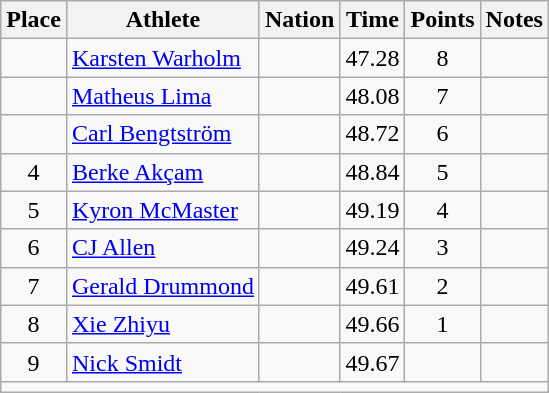<table class="wikitable mw-datatable sortable" style="text-align:center;">
<tr>
<th scope="col">Place</th>
<th scope="col">Athlete</th>
<th scope="col">Nation</th>
<th scope="col">Time</th>
<th scope="col">Points</th>
<th scope="col">Notes</th>
</tr>
<tr>
<td></td>
<td align="left"><a href='#'>Karsten Warholm</a></td>
<td align="left"></td>
<td>47.28</td>
<td>8</td>
<td></td>
</tr>
<tr>
<td></td>
<td align="left"><a href='#'>Matheus Lima</a></td>
<td align="left"></td>
<td>48.08</td>
<td>7</td>
<td></td>
</tr>
<tr>
<td></td>
<td align="left"><a href='#'>Carl Bengtström</a></td>
<td align="left"></td>
<td>48.72</td>
<td>6</td>
<td></td>
</tr>
<tr>
<td>4</td>
<td align="left"><a href='#'>Berke Akçam</a></td>
<td align="left"></td>
<td>48.84</td>
<td>5</td>
<td></td>
</tr>
<tr>
<td>5</td>
<td align="left"><a href='#'>Kyron McMaster</a></td>
<td align="left"></td>
<td>49.19</td>
<td>4</td>
<td></td>
</tr>
<tr>
<td>6</td>
<td align="left"><a href='#'>CJ Allen</a></td>
<td align="left"></td>
<td>49.24</td>
<td>3</td>
<td></td>
</tr>
<tr>
<td>7</td>
<td align="left"><a href='#'>Gerald Drummond</a></td>
<td align="left"></td>
<td>49.61</td>
<td>2</td>
<td></td>
</tr>
<tr>
<td>8</td>
<td align="left"><a href='#'>Xie Zhiyu</a></td>
<td align="left"></td>
<td>49.66</td>
<td>1</td>
<td></td>
</tr>
<tr>
<td>9</td>
<td align="left"><a href='#'>Nick Smidt</a></td>
<td align="left"></td>
<td>49.67</td>
<td></td>
<td></td>
</tr>
<tr class="sortbottom">
<td colspan="6"></td>
</tr>
</table>
